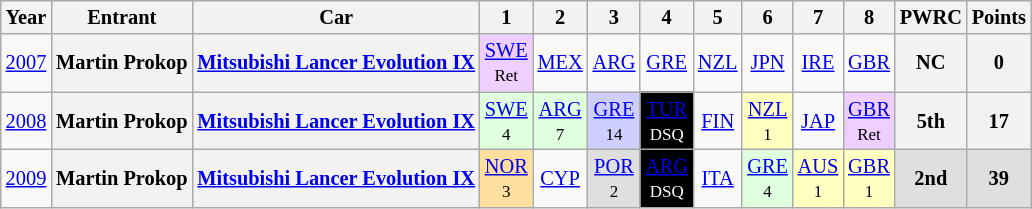<table class="wikitable" border="1" style="text-align:center; font-size:85%;">
<tr>
<th>Year</th>
<th>Entrant</th>
<th>Car</th>
<th>1</th>
<th>2</th>
<th>3</th>
<th>4</th>
<th>5</th>
<th>6</th>
<th>7</th>
<th>8</th>
<th>PWRC</th>
<th>Points</th>
</tr>
<tr>
<td><a href='#'>2007</a></td>
<th nowrap>Martin Prokop</th>
<th nowrap><a href='#'>Mitsubishi Lancer Evolution IX</a></th>
<td style="background:#EFCFFF;"><a href='#'>SWE</a><br><small>Ret</small></td>
<td><a href='#'>MEX</a></td>
<td><a href='#'>ARG</a></td>
<td><a href='#'>GRE</a></td>
<td><a href='#'>NZL</a></td>
<td><a href='#'>JPN</a></td>
<td><a href='#'>IRE</a></td>
<td><a href='#'>GBR</a></td>
<th>NC</th>
<th>0</th>
</tr>
<tr>
<td><a href='#'>2008</a></td>
<th nowrap>Martin Prokop</th>
<th nowrap><a href='#'>Mitsubishi Lancer Evolution IX</a></th>
<td style="background:#DFFFDF;"><a href='#'>SWE</a><br><small>4</small></td>
<td style="background:#DFFFDF;"><a href='#'>ARG</a><br><small>7</small></td>
<td style="background:#CFCFFF;"><a href='#'>GRE</a><br><small>14</small></td>
<td style="background:#000000; color:#ffffff"><a href='#'><span>TUR</span></a><br><small>DSQ</small></td>
<td><a href='#'>FIN</a></td>
<td style="background:#FFFFBF;"><a href='#'>NZL</a><br><small>1</small></td>
<td><a href='#'>JAP</a></td>
<td style="background:#EFCFFF;"><a href='#'>GBR</a><br><small>Ret</small></td>
<th>5th</th>
<th>17</th>
</tr>
<tr>
<td><a href='#'>2009</a></td>
<th nowrap>Martin Prokop</th>
<th nowrap><a href='#'>Mitsubishi Lancer Evolution IX</a></th>
<td style="background:#FFDF9F;"><a href='#'>NOR</a><br><small>3</small></td>
<td><a href='#'>CYP</a></td>
<td style="background:#DFDFDF;"><a href='#'>POR</a><br><small>2</small></td>
<td style="background:#000000; color:#ffffff"><a href='#'><span>ARG</span></a><br><small>DSQ</small></td>
<td><a href='#'>ITA</a></td>
<td style="background:#DFFFDF;"><a href='#'>GRE</a><br><small>4</small></td>
<td style="background:#FFFFBF;"><a href='#'>AUS</a><br><small>1</small></td>
<td style="background:#FFFFBF;"><a href='#'>GBR</a><br><small>1</small></td>
<td style="background:#DFDFDF;"><strong>2nd</strong></td>
<td style="background:#DFDFDF;"><strong>39</strong></td>
</tr>
</table>
